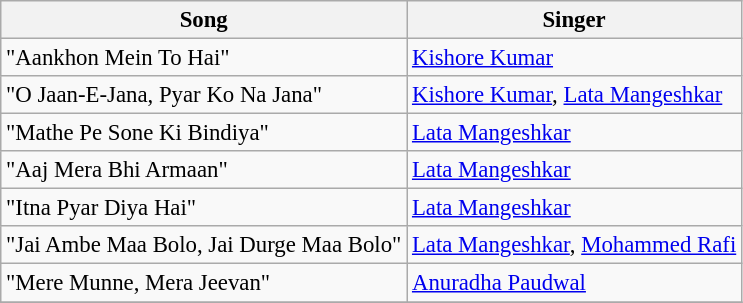<table class="wikitable" style="font-size:95%;">
<tr>
<th>Song</th>
<th>Singer</th>
</tr>
<tr>
<td>"Aankhon Mein To Hai"</td>
<td><a href='#'>Kishore Kumar</a></td>
</tr>
<tr>
<td>"O Jaan-E-Jana, Pyar Ko Na Jana"</td>
<td><a href='#'>Kishore  Kumar</a>, <a href='#'>Lata Mangeshkar</a></td>
</tr>
<tr>
<td>"Mathe Pe Sone Ki Bindiya"</td>
<td><a href='#'>Lata Mangeshkar</a></td>
</tr>
<tr>
<td>"Aaj Mera Bhi Armaan"</td>
<td><a href='#'>Lata Mangeshkar</a></td>
</tr>
<tr>
<td>"Itna Pyar Diya Hai"</td>
<td><a href='#'>Lata Mangeshkar</a></td>
</tr>
<tr>
<td>"Jai Ambe Maa Bolo, Jai Durge Maa Bolo"</td>
<td><a href='#'>Lata Mangeshkar</a>, <a href='#'>Mohammed Rafi</a></td>
</tr>
<tr>
<td>"Mere Munne, Mera Jeevan"</td>
<td><a href='#'>Anuradha Paudwal</a></td>
</tr>
<tr>
</tr>
</table>
